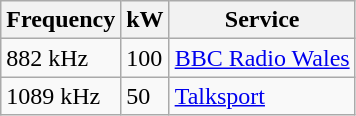<table class="wikitable sortable">
<tr>
<th>Frequency</th>
<th>kW</th>
<th>Service</th>
</tr>
<tr>
<td>882 kHz</td>
<td>100</td>
<td><a href='#'>BBC Radio Wales</a></td>
</tr>
<tr>
<td>1089 kHz</td>
<td>50</td>
<td><a href='#'>Talksport</a></td>
</tr>
</table>
